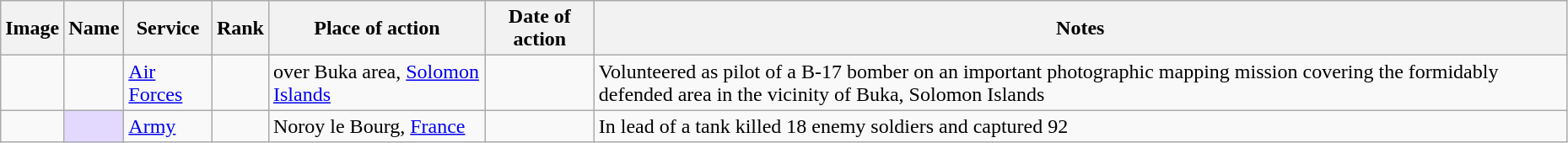<table class="wikitable sortable" width="98%">
<tr>
<th class="unsortable">Image</th>
<th>Name</th>
<th>Service</th>
<th>Rank</th>
<th>Place of action</th>
<th>Date of action</th>
<th class="unsortable">Notes</th>
</tr>
<tr>
<td></td>
<td></td>
<td><a href='#'>Air Forces</a></td>
<td></td>
<td>over Buka area, <a href='#'>Solomon Islands</a></td>
<td></td>
<td>Volunteered as pilot of a B-17 bomber on an important photographic mapping mission covering the formidably defended area in the vicinity of Buka, Solomon Islands</td>
</tr>
<tr>
<td></td>
<td style="background:#e3d9ff;"></td>
<td><a href='#'>Army</a></td>
<td></td>
<td>Noroy le Bourg, <a href='#'>France</a></td>
<td></td>
<td>In lead of a tank killed 18 enemy soldiers and captured 92</td>
</tr>
</table>
